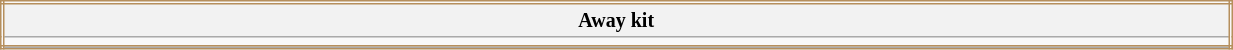<table class="wikitable mw-collapsible mw-collapsed" style="width:65%; border:double #B68F5D; font-size:smaller; 4px 4px 4px #203E8B;">
<tr>
<th>Away kit</th>
</tr>
<tr>
<td></td>
</tr>
<tr>
</tr>
</table>
